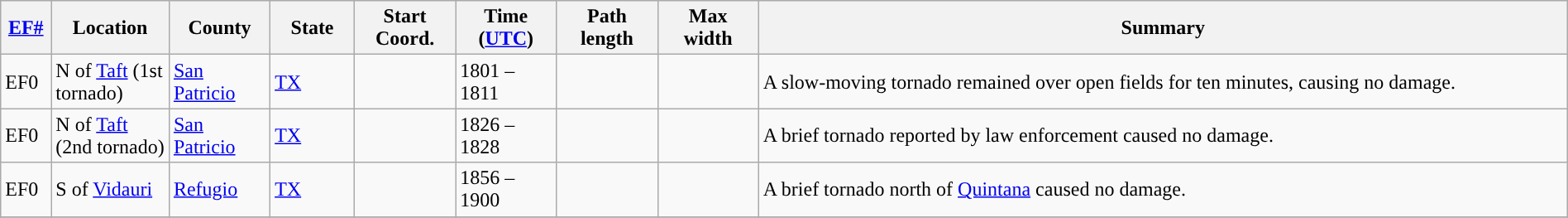<table class="wikitable sortable" style="width:100%;">
<tr>
<th scope="col"  style="width:3%; text-align:center;"><a href='#'>EF#</a></th>
<th scope="col"  style="width:7%; text-align:center;" class="unsortable">Location</th>
<th scope="col"  style="width:6%; text-align:center;" class="unsortable">County</th>
<th scope="col"  style="width:5%; text-align:center;">State</th>
<th scope="col"  style="width:6%; text-align:center;">Start Coord.</th>
<th scope="col"  style="width:6%; text-align:center;">Time (<a href='#'>UTC</a>)</th>
<th scope="col"  style="width:6%; text-align:center;">Path length</th>
<th scope="col"  style="width:6%; text-align:center;">Max width</th>
<th scope="col" class="unsortable" style="width:48%; text-align:center;">Summary</th>
</tr>
<tr>
<td>EF0</td>
<td>N of <a href='#'>Taft</a> (1st tornado)</td>
<td><a href='#'>San Patricio</a></td>
<td><a href='#'>TX</a></td>
<td></td>
<td>1801 – 1811</td>
<td></td>
<td></td>
<td>A slow-moving tornado remained over open fields for ten minutes, causing no damage.</td>
</tr>
<tr>
<td>EF0</td>
<td>N of <a href='#'>Taft</a> (2nd tornado)</td>
<td><a href='#'>San Patricio</a></td>
<td><a href='#'>TX</a></td>
<td></td>
<td>1826 – 1828</td>
<td></td>
<td></td>
<td>A brief tornado reported by law enforcement caused no damage.</td>
</tr>
<tr>
<td>EF0</td>
<td>S of <a href='#'>Vidauri</a></td>
<td><a href='#'>Refugio</a></td>
<td><a href='#'>TX</a></td>
<td></td>
<td>1856 – 1900</td>
<td></td>
<td></td>
<td>A brief tornado north of <a href='#'>Quintana</a> caused no damage.</td>
</tr>
<tr>
</tr>
</table>
